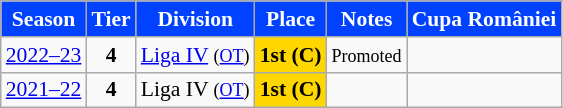<table class="wikitable" style="text-align:center; font-size:90%">
<tr>
<th style="background:#0042ff; color:white; text-align:center;">Season</th>
<th style="background:#0042ff; color:white; text-align:center;">Tier</th>
<th style="background:#0042ff; color:white; text-align:center;">Division</th>
<th style="background:#0042ff; color:white; text-align:center;">Place</th>
<th style="background:#0042ff; color:white; text-align:center;">Notes</th>
<th style="background:#0042ff; color:white; text-align:center;">Cupa României</th>
</tr>
<tr>
<td><a href='#'>2022–23</a></td>
<td><strong>4</strong></td>
<td><a href='#'>Liga IV</a> <small>(<a href='#'>OT</a>)</small></td>
<td align=center bgcolor=gold><strong>1st (C)</strong></td>
<td><small>Promoted</small></td>
<td></td>
</tr>
<tr>
<td><a href='#'>2021–22</a></td>
<td><strong>4</strong></td>
<td>Liga IV <small>(<a href='#'>OT</a>)</small></td>
<td align=center bgcolor=gold><strong>1st (C)</strong></td>
<td></td>
<td></td>
</tr>
</table>
